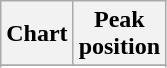<table class="wikitable sortable">
<tr>
<th>Chart</th>
<th>Peak<br>position</th>
</tr>
<tr>
</tr>
<tr>
</tr>
<tr>
</tr>
</table>
